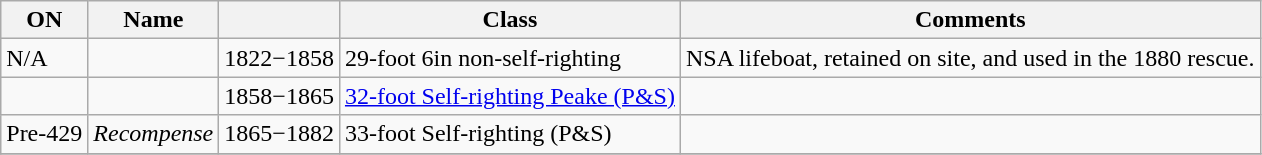<table class="wikitable">
<tr>
<th>ON</th>
<th>Name</th>
<th></th>
<th>Class</th>
<th>Comments</th>
</tr>
<tr>
<td>N/A</td>
<td></td>
<td>1822−1858</td>
<td>29-foot 6in non-self-righting</td>
<td>NSA lifeboat, retained on site, and used in the 1880 rescue.</td>
</tr>
<tr>
<td></td>
<td></td>
<td>1858−1865</td>
<td><a href='#'>32-foot Self-righting Peake (P&S)</a></td>
<td></td>
</tr>
<tr>
<td>Pre-429</td>
<td><em>Recompense</em></td>
<td>1865−1882</td>
<td>33-foot Self-righting (P&S)</td>
<td></td>
</tr>
<tr>
</tr>
</table>
